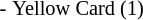<table class="toccolours" style="white-space: nowrap; font-size: 85%;">
<tr>
<td> -</td>
<td>Yellow Card (1)</td>
</tr>
</table>
